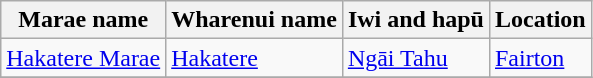<table class="wikitable sortable">
<tr>
<th>Marae name</th>
<th>Wharenui name</th>
<th>Iwi and hapū</th>
<th>Location</th>
</tr>
<tr>
<td><a href='#'>Hakatere Marae</a></td>
<td><a href='#'>Hakatere</a></td>
<td><a href='#'>Ngāi Tahu</a></td>
<td><a href='#'>Fairton</a></td>
</tr>
<tr>
</tr>
</table>
